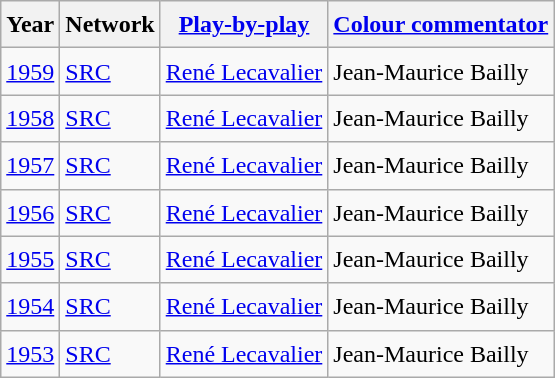<table class="wikitable sortable" style="font-size:1.00em; line-height:1.5em;">
<tr>
<th>Year</th>
<th>Network</th>
<th><a href='#'>Play-by-play</a></th>
<th><a href='#'>Colour commentator</a></th>
</tr>
<tr>
<td><a href='#'>1959</a></td>
<td><a href='#'>SRC</a></td>
<td><a href='#'>René Lecavalier</a></td>
<td>Jean-Maurice Bailly</td>
</tr>
<tr>
<td><a href='#'>1958</a></td>
<td><a href='#'>SRC</a></td>
<td><a href='#'>René Lecavalier</a></td>
<td>Jean-Maurice Bailly</td>
</tr>
<tr>
<td><a href='#'>1957</a></td>
<td><a href='#'>SRC</a></td>
<td><a href='#'>René Lecavalier</a></td>
<td>Jean-Maurice Bailly</td>
</tr>
<tr>
<td><a href='#'>1956</a></td>
<td><a href='#'>SRC</a></td>
<td><a href='#'>René Lecavalier</a></td>
<td>Jean-Maurice Bailly</td>
</tr>
<tr>
<td><a href='#'>1955</a></td>
<td><a href='#'>SRC</a></td>
<td><a href='#'>René Lecavalier</a></td>
<td>Jean-Maurice Bailly</td>
</tr>
<tr>
<td><a href='#'>1954</a></td>
<td><a href='#'>SRC</a></td>
<td><a href='#'>René Lecavalier</a></td>
<td>Jean-Maurice Bailly</td>
</tr>
<tr>
<td><a href='#'>1953</a></td>
<td><a href='#'>SRC</a></td>
<td><a href='#'>René Lecavalier</a></td>
<td>Jean-Maurice Bailly</td>
</tr>
</table>
